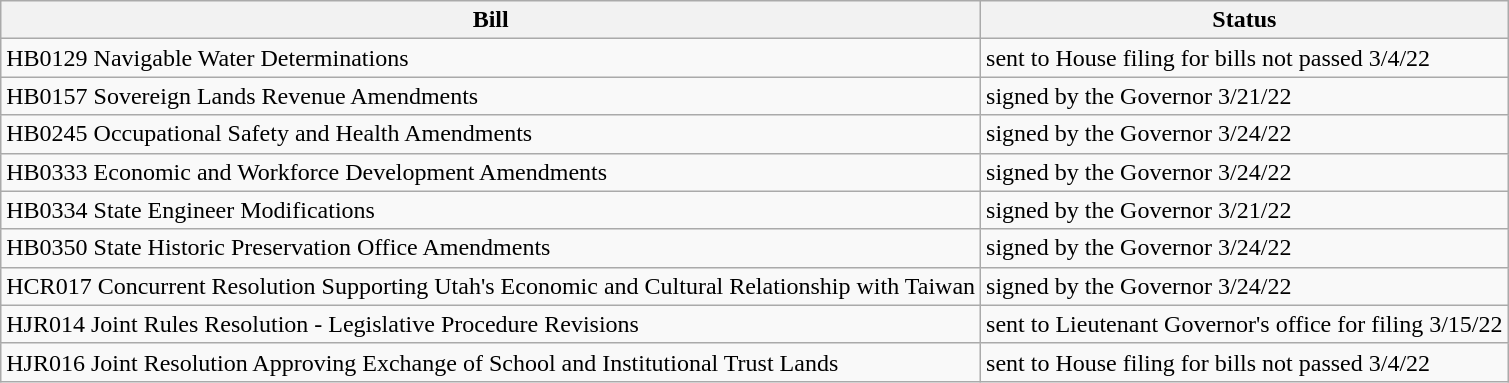<table class="wikitable">
<tr>
<th>Bill</th>
<th>Status</th>
</tr>
<tr>
<td>HB0129 Navigable Water Determinations</td>
<td>sent to House filing for bills not passed 3/4/22</td>
</tr>
<tr>
<td>HB0157 Sovereign Lands Revenue Amendments</td>
<td>signed by the Governor 3/21/22</td>
</tr>
<tr>
<td>HB0245 Occupational Safety and Health Amendments</td>
<td>signed by the Governor 3/24/22</td>
</tr>
<tr>
<td>HB0333 Economic and Workforce Development Amendments</td>
<td>signed by the Governor 3/24/22</td>
</tr>
<tr>
<td>HB0334 State Engineer Modifications</td>
<td>signed by the Governor 3/21/22</td>
</tr>
<tr>
<td>HB0350 State Historic Preservation Office Amendments</td>
<td>signed by the Governor 3/24/22</td>
</tr>
<tr>
<td>HCR017 Concurrent Resolution Supporting Utah's Economic and Cultural Relationship with Taiwan</td>
<td>signed by the Governor 3/24/22</td>
</tr>
<tr>
<td>HJR014 Joint Rules Resolution - Legislative Procedure Revisions</td>
<td>sent to Lieutenant Governor's office for filing 3/15/22</td>
</tr>
<tr>
<td>HJR016 Joint Resolution Approving Exchange of School and Institutional Trust Lands</td>
<td>sent to House filing for bills not passed 3/4/22</td>
</tr>
</table>
